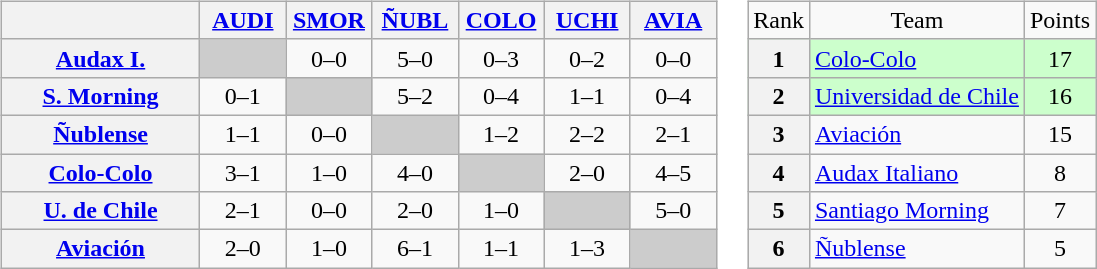<table>
<tr>
<td><br><table class="wikitable" style="text-align:center">
<tr>
<th width="125"> </th>
<th width="50"><a href='#'>AUDI</a></th>
<th width="50"><a href='#'>SMOR</a></th>
<th width="50"><a href='#'>ÑUBL</a></th>
<th width="50"><a href='#'>COLO</a></th>
<th width="50"><a href='#'>UCHI</a></th>
<th width="50"><a href='#'>AVIA</a></th>
</tr>
<tr>
<th><a href='#'>Audax I.</a></th>
<td bgcolor="#CCCCCC"></td>
<td>0–0</td>
<td>5–0</td>
<td>0–3</td>
<td>0–2</td>
<td>0–0</td>
</tr>
<tr>
<th><a href='#'>S. Morning</a></th>
<td>0–1</td>
<td bgcolor="#CCCCCC"></td>
<td>5–2</td>
<td>0–4</td>
<td>1–1</td>
<td>0–4</td>
</tr>
<tr>
<th><a href='#'>Ñublense</a></th>
<td>1–1</td>
<td>0–0</td>
<td bgcolor="#CCCCCC"></td>
<td>1–2</td>
<td>2–2</td>
<td>2–1</td>
</tr>
<tr>
<th><a href='#'>Colo-Colo</a></th>
<td>3–1</td>
<td>1–0</td>
<td>4–0</td>
<td bgcolor="#CCCCCC"></td>
<td>2–0</td>
<td>4–5</td>
</tr>
<tr>
<th><a href='#'>U. de Chile</a></th>
<td>2–1</td>
<td>0–0</td>
<td>2–0</td>
<td>1–0</td>
<td bgcolor="#CCCCCC"></td>
<td>5–0</td>
</tr>
<tr>
<th><a href='#'>Aviación</a></th>
<td>2–0</td>
<td>1–0</td>
<td>6–1</td>
<td>1–1</td>
<td>1–3</td>
<td bgcolor="#CCCCCC"></td>
</tr>
</table>
</td>
<td><br><table class="wikitable" style="text-align: center;">
<tr>
<td>Rank</td>
<td>Team</td>
<td>Points</td>
</tr>
<tr bgcolor="#ccffcc">
<th>1</th>
<td style="text-align: left;"><a href='#'>Colo-Colo</a></td>
<td>17</td>
</tr>
<tr bgcolor="#ccffcc">
<th>2</th>
<td style="text-align: left;"><a href='#'>Universidad de Chile</a></td>
<td>16</td>
</tr>
<tr>
<th>3</th>
<td style="text-align: left;"><a href='#'>Aviación</a></td>
<td>15</td>
</tr>
<tr>
<th>4</th>
<td style="text-align: left;"><a href='#'>Audax Italiano</a></td>
<td>8</td>
</tr>
<tr>
<th>5</th>
<td style="text-align: left;"><a href='#'>Santiago Morning</a></td>
<td>7</td>
</tr>
<tr>
<th>6</th>
<td style="text-align: left;"><a href='#'>Ñublense</a></td>
<td>5</td>
</tr>
</table>
</td>
</tr>
</table>
